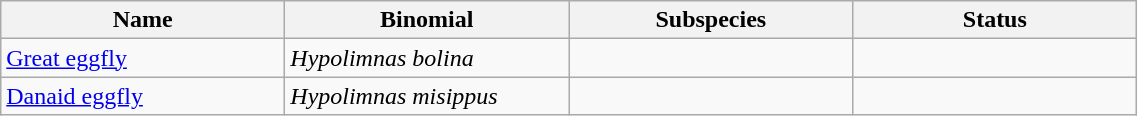<table width=60% class="wikitable">
<tr>
<th width=20%>Name</th>
<th width=20%>Binomial</th>
<th width=20%>Subspecies</th>
<th width=20%>Status</th>
</tr>
<tr>
<td><a href='#'>Great eggfly</a><br>


</td>
<td><em>Hypolimnas bolina</em></td>
<td></td>
<td></td>
</tr>
<tr>
<td><a href='#'>Danaid eggfly</a><br>


</td>
<td><em>Hypolimnas misippus</em></td>
<td></td>
<td></td>
</tr>
</table>
